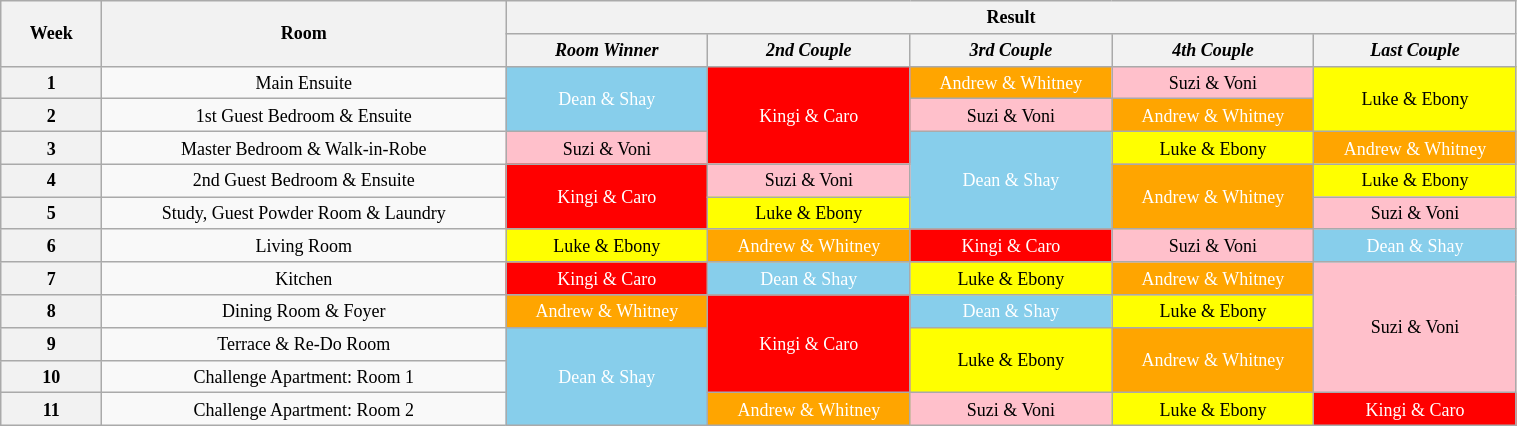<table class="wikitable" style="text-align: center; font-size: 9pt; line-height:16px; width:80%">
<tr>
<th rowspan="2" style="width:5%;">Week</th>
<th rowspan="2" style="width:20%;">Room</th>
<th colspan="5">Result</th>
</tr>
<tr>
<th style="width:10%;"><em>Room Winner</em></th>
<th style="width:10%;"><em>2nd Couple</em></th>
<th style="width:10%;"><em>3rd Couple</em></th>
<th style="width:10%;"><em>4th Couple</em></th>
<th style="width:10%;"><em>Last Couple</em></th>
</tr>
<tr>
<th>1</th>
<td>Main Ensuite</td>
<td scope="col" style="background:skyblue; color:white;" rowspan="2">Dean & Shay</td>
<td scope="col" style="background:red; color:white;" rowspan="3">Kingi & Caro</td>
<td scope="col" style="background:orange; color:white;">Andrew & Whitney</td>
<td scope="col" style="background:pink; color:black;">Suzi & Voni</td>
<td scope="col" style="background:yellow; color:black;" rowspan="2">Luke & Ebony</td>
</tr>
<tr>
<th>2</th>
<td>1st Guest Bedroom & Ensuite</td>
<td scope="col" style="background:pink; color:black;">Suzi & Voni</td>
<td scope="col" style="background:orange; color:white;">Andrew & Whitney</td>
</tr>
<tr>
<th>3</th>
<td>Master Bedroom & Walk-in-Robe</td>
<td scope="col" style="background:pink; color:black;">Suzi & Voni</td>
<td scope="col" style="background:skyblue; color:white;" rowspan="3">Dean & Shay</td>
<td scope="col" style="background:yellow; color:black;">Luke & Ebony</td>
<td scope="col" style="background:orange; color:white;">Andrew & Whitney</td>
</tr>
<tr>
<th>4</th>
<td>2nd Guest Bedroom & Ensuite</td>
<td rowspan="2" scope="col" style="background:red; color:white;">Kingi & Caro</td>
<td scope="col" style="background:pink; color:black;">Suzi & Voni</td>
<td scope="col" style="background:orange; color:white;" rowspan="2">Andrew & Whitney</td>
<td scope="col" style="background:yellow; color:black;">Luke & Ebony</td>
</tr>
<tr>
<th>5</th>
<td>Study, Guest Powder Room & Laundry</td>
<td scope="col" style="background:yellow; color:black;">Luke & Ebony</td>
<td scope="col" style="background:pink; color:black;">Suzi & Voni</td>
</tr>
<tr>
<th>6</th>
<td>Living Room</td>
<td scope="col" style="background:yellow; color:black;">Luke & Ebony</td>
<td scope="col" style="background:orange; color:white;">Andrew & Whitney</td>
<td scope="col" style="background:red; color:white;">Kingi & Caro</td>
<td scope="col" style="background:pink; color:black;">Suzi & Voni</td>
<td scope="col" style="background:skyblue; color:white;">Dean & Shay</td>
</tr>
<tr>
<th>7</th>
<td>Kitchen</td>
<td scope="col" style="background:red; color:white;">Kingi & Caro</td>
<td scope="col" style="background:skyblue; color:white;">Dean & Shay</td>
<td scope="col" style="background:yellow; color:black;">Luke & Ebony</td>
<td scope="col" style="background:orange; color:white;">Andrew & Whitney</td>
<td rowspan="4" scope="col" style="background:pink; color:black;">Suzi & Voni</td>
</tr>
<tr>
<th>8</th>
<td>Dining Room & Foyer</td>
<td scope="col" style="background:orange; color:white;">Andrew & Whitney</td>
<td rowspan="3" scope="col" style="background:red; color:white;">Kingi & Caro</td>
<td scope="col" style="background:skyblue; color:white;">Dean & Shay</td>
<td scope="col" style="background:yellow; color:black;">Luke & Ebony</td>
</tr>
<tr>
<th>9</th>
<td>Terrace & Re-Do Room</td>
<td rowspan="3" scope="col" style="background:skyblue; color:white;">Dean & Shay</td>
<td rowspan="2" scope="col" style="background:yellow; color:black;">Luke & Ebony</td>
<td rowspan="2" scope="col" style="background:orange; color:white;">Andrew & Whitney</td>
</tr>
<tr>
<th>10</th>
<td>Challenge Apartment: Room 1</td>
</tr>
<tr>
<th>11</th>
<td>Challenge Apartment: Room 2</td>
<td scope="col" style="background:orange; color:white;">Andrew & Whitney</td>
<td scope="col" style="background:pink; color:black;">Suzi & Voni</td>
<td scope="col" style="background:yellow; color:black;">Luke & Ebony</td>
<td scope="col" style="background:red; color:white;">Kingi & Caro</td>
</tr>
</table>
